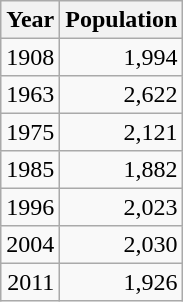<table class="wikitable" style="line-height:1.1em;">
<tr>
<th>Year</th>
<th>Population</th>
</tr>
<tr align="right">
<td>1908</td>
<td>1,994</td>
</tr>
<tr align="right">
<td>1963</td>
<td>2,622</td>
</tr>
<tr align="right">
<td>1975</td>
<td>2,121</td>
</tr>
<tr align="right">
<td>1985</td>
<td>1,882</td>
</tr>
<tr align="right">
<td>1996</td>
<td>2,023</td>
</tr>
<tr align="right">
<td>2004</td>
<td>2,030</td>
</tr>
<tr align="right">
<td>2011</td>
<td>1,926</td>
</tr>
</table>
